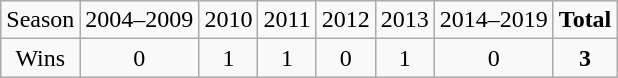<table class="wikitable sortable">
<tr>
<td>Season</td>
<td>2004–2009</td>
<td>2010</td>
<td>2011</td>
<td>2012</td>
<td>2013</td>
<td>2014–2019</td>
<td><strong>Total</strong></td>
</tr>
<tr align=center>
<td>Wins</td>
<td>0</td>
<td>1</td>
<td>1</td>
<td>0</td>
<td>1</td>
<td>0</td>
<td><strong>3</strong></td>
</tr>
</table>
